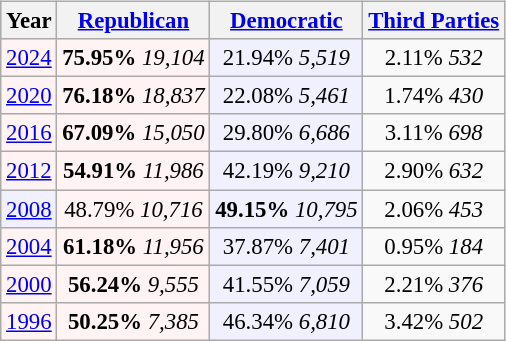<table class="wikitable" style="float:right; font-size:95%;">
<tr bgcolor=lightgrey>
<th>Year</th>
<th><a href='#'>Republican</a></th>
<th><a href='#'>Democratic</a></th>
<th><a href='#'>Third Parties</a></th>
</tr>
<tr>
<td align="center" bgcolor="#fff3f3"><a href='#'>2024</a></td>
<td align="center" bgcolor="#fff3f3"><strong>75.95%</strong> <em>19,104</em></td>
<td align="center" bgcolor="#f0f0ff">21.94% <em>5,519</em></td>
<td align="center">2.11% <em>532</em></td>
</tr>
<tr>
<td align="center" bgcolor="#fff3f3"><a href='#'>2020</a></td>
<td align="center" bgcolor="#fff3f3"><strong>76.18%</strong> <em>18,837</em></td>
<td align="center" bgcolor="#f0f0ff">22.08% <em>5,461</em></td>
<td align="center">1.74% <em>430</em></td>
</tr>
<tr>
<td align="center" bgcolor="#fff3f3"><a href='#'>2016</a></td>
<td align="center" bgcolor="#fff3f3"><strong>67.09%</strong> <em>15,050</em></td>
<td align="center" bgcolor="#f0f0ff">29.80% <em>6,686</em></td>
<td align="center">3.11% <em>698</em></td>
</tr>
<tr>
<td align="center" bgcolor="#fff3f3"><a href='#'>2012</a></td>
<td align="center" bgcolor="#fff3f3"><strong>54.91%</strong> <em>11,986</em></td>
<td align="center" bgcolor="#f0f0ff">42.19% <em>9,210</em></td>
<td align="center">2.90% <em>632</em></td>
</tr>
<tr>
<td align="center" bgcolor="#f0f0ff"><a href='#'>2008</a></td>
<td align="center" bgcolor="#fff3f3">48.79% <em>10,716</em></td>
<td align="center" bgcolor="#f0f0ff"><strong>49.15%</strong> <em>10,795</em></td>
<td align="center">2.06% <em>453</em></td>
</tr>
<tr>
<td align="center" bgcolor="#fff3f3"><a href='#'>2004</a></td>
<td align="center" bgcolor="#fff3f3"><strong>61.18%</strong> <em>11,956</em></td>
<td align="center" bgcolor="#f0f0ff">37.87% <em>7,401</em></td>
<td align="center">0.95% <em>184</em></td>
</tr>
<tr>
<td align="center" bgcolor="#fff3f3"><a href='#'>2000</a></td>
<td align="center" bgcolor="#fff3f3"><strong>56.24%</strong> <em>9,555</em></td>
<td align="center" bgcolor="#f0f0ff">41.55% <em>7,059</em></td>
<td align="center">2.21% <em>376</em></td>
</tr>
<tr>
<td align="center" bgcolor="#fff3f3"><a href='#'>1996</a></td>
<td align="center" bgcolor="#fff3f3"><strong>50.25%</strong> <em>7,385</em></td>
<td align="center" bgcolor="#f0f0ff">46.34% <em>6,810</em></td>
<td align="center">3.42% <em>502</em></td>
</tr>
</table>
